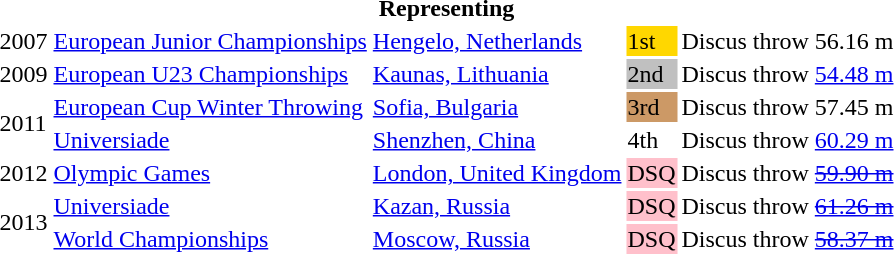<table>
<tr>
<th colspan="6">Representing </th>
</tr>
<tr>
<td>2007</td>
<td><a href='#'>European Junior Championships</a></td>
<td><a href='#'>Hengelo, Netherlands</a></td>
<td bgcolor=gold>1st</td>
<td>Discus throw</td>
<td>56.16 m</td>
</tr>
<tr>
<td>2009</td>
<td><a href='#'>European U23 Championships</a></td>
<td><a href='#'>Kaunas, Lithuania</a></td>
<td bgcolor=silver>2nd</td>
<td>Discus throw</td>
<td><a href='#'>54.48 m</a></td>
</tr>
<tr>
<td rowspan=2>2011</td>
<td><a href='#'>European Cup Winter Throwing</a></td>
<td><a href='#'>Sofia, Bulgaria</a></td>
<td bgcolor=cc9966>3rd</td>
<td>Discus throw</td>
<td>57.45 m</td>
</tr>
<tr>
<td><a href='#'>Universiade</a></td>
<td><a href='#'>Shenzhen, China</a></td>
<td>4th</td>
<td>Discus throw</td>
<td><a href='#'>60.29 m</a></td>
</tr>
<tr>
<td>2012</td>
<td><a href='#'>Olympic Games</a></td>
<td><a href='#'>London, United Kingdom</a></td>
<td bgcolor=pink>DSQ</td>
<td>Discus throw</td>
<td><a href='#'><s>59.90 m</s></a></td>
</tr>
<tr>
<td rowspan=2>2013</td>
<td><a href='#'>Universiade</a></td>
<td><a href='#'>Kazan, Russia</a></td>
<td bgcolor=pink>DSQ</td>
<td>Discus throw</td>
<td><a href='#'><s>61.26 m</s></a></td>
</tr>
<tr>
<td><a href='#'>World Championships</a></td>
<td><a href='#'>Moscow, Russia</a></td>
<td bgcolor=pink>DSQ</td>
<td>Discus throw</td>
<td><a href='#'><s>58.37 m</s></a></td>
</tr>
</table>
